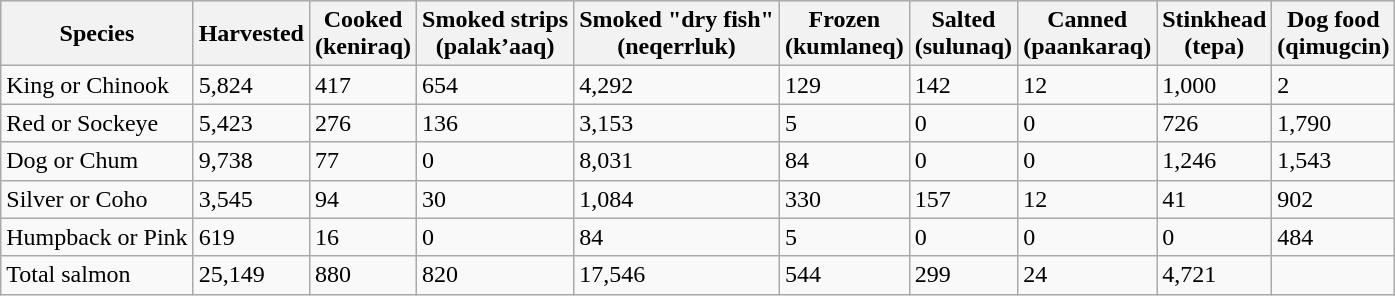<table class="wikitable">
<tr style="background:#efefef;">
<th>Species</th>
<th>Harvested</th>
<th>Cooked<br>(keniraq)</th>
<th>Smoked strips<br> (palak’aaq)</th>
<th>Smoked "dry fish"<br> (neqerrluk)</th>
<th>Frozen<br> (kumlaneq)</th>
<th>Salted<br> (sulunaq)</th>
<th>Canned<br> (paankaraq)</th>
<th>Stinkhead<br> (tepa)</th>
<th>Dog food<br> (qimugcin)</th>
</tr>
<tr>
<td>King or Chinook</td>
<td>5,824</td>
<td>417</td>
<td>654</td>
<td>4,292</td>
<td>129</td>
<td>142</td>
<td>12</td>
<td>1,000</td>
<td>2</td>
</tr>
<tr>
<td>Red or Sockeye</td>
<td>5,423</td>
<td>276</td>
<td>136</td>
<td>3,153</td>
<td>5</td>
<td>0</td>
<td>0</td>
<td>726</td>
<td>1,790</td>
</tr>
<tr>
<td>Dog or Chum</td>
<td>9,738</td>
<td>77</td>
<td>0</td>
<td>8,031</td>
<td>84</td>
<td>0</td>
<td>0</td>
<td>1,246</td>
<td>1,543</td>
</tr>
<tr>
<td>Silver or Coho</td>
<td>3,545</td>
<td>94</td>
<td>30</td>
<td>1,084</td>
<td>330</td>
<td>157</td>
<td>12</td>
<td>41</td>
<td>902</td>
</tr>
<tr>
<td>Humpback or Pink</td>
<td>619</td>
<td>16</td>
<td>0</td>
<td>84</td>
<td>5</td>
<td>0</td>
<td>0</td>
<td>0</td>
<td>484</td>
</tr>
<tr>
<td>Total salmon</td>
<td>25,149</td>
<td>880</td>
<td>820</td>
<td>17,546</td>
<td>544</td>
<td>299</td>
<td>24</td>
<td>4,721</td>
</tr>
</table>
